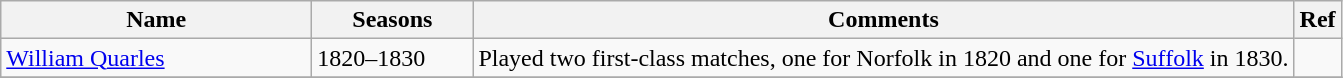<table class="wikitable">
<tr>
<th style="width:200px">Name</th>
<th style="width: 100px">Seasons</th>
<th>Comments</th>
<th>Ref</th>
</tr>
<tr>
<td><a href='#'>William Quarles</a></td>
<td>1820–1830</td>
<td>Played two first-class matches, one for Norfolk in 1820 and one for <a href='#'>Suffolk</a> in 1830.</td>
<td></td>
</tr>
<tr>
</tr>
</table>
